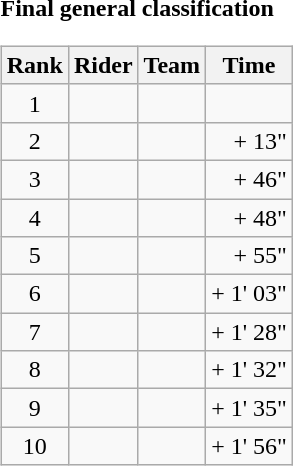<table>
<tr>
<td><strong>Final general classification</strong><br><table class="wikitable">
<tr>
<th scope="col">Rank</th>
<th scope="col">Rider</th>
<th scope="col">Team</th>
<th scope="col">Time</th>
</tr>
<tr>
<td style="text-align:center;">1</td>
<td></td>
<td></td>
<td style="text-align:right;"></td>
</tr>
<tr>
<td style="text-align:center;">2</td>
<td></td>
<td></td>
<td style="text-align:right;">+ 13"</td>
</tr>
<tr>
<td style="text-align:center;">3</td>
<td></td>
<td></td>
<td style="text-align:right;">+ 46"</td>
</tr>
<tr>
<td style="text-align:center;">4</td>
<td></td>
<td></td>
<td style="text-align:right;">+ 48"</td>
</tr>
<tr>
<td style="text-align:center;">5</td>
<td></td>
<td></td>
<td style="text-align:right;">+ 55"</td>
</tr>
<tr>
<td style="text-align:center;">6</td>
<td></td>
<td></td>
<td style="text-align:right;">+ 1' 03"</td>
</tr>
<tr>
<td style="text-align:center;">7</td>
<td></td>
<td></td>
<td style="text-align:right;">+ 1' 28"</td>
</tr>
<tr>
<td style="text-align:center;">8</td>
<td></td>
<td></td>
<td style="text-align:right;">+ 1' 32"</td>
</tr>
<tr>
<td style="text-align:center;">9</td>
<td></td>
<td></td>
<td style="text-align:right;">+ 1' 35"</td>
</tr>
<tr>
<td style="text-align:center;">10</td>
<td></td>
<td></td>
<td style="text-align:right;">+ 1' 56"</td>
</tr>
</table>
</td>
</tr>
</table>
